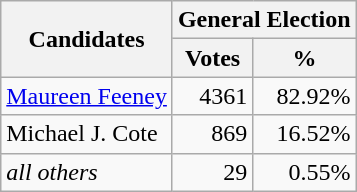<table class=wikitable>
<tr>
<th colspan=1 rowspan=2><strong>Candidates</strong></th>
<th colspan=2><strong>General Election</strong></th>
</tr>
<tr>
<th>Votes</th>
<th>%</th>
</tr>
<tr>
<td><a href='#'>Maureen Feeney</a></td>
<td align="right">4361</td>
<td align="right">82.92%</td>
</tr>
<tr>
<td>Michael J. Cote</td>
<td align="right">869</td>
<td align="right">16.52%</td>
</tr>
<tr>
<td><em>all others</em></td>
<td align="right">29</td>
<td align="right">0.55%</td>
</tr>
</table>
